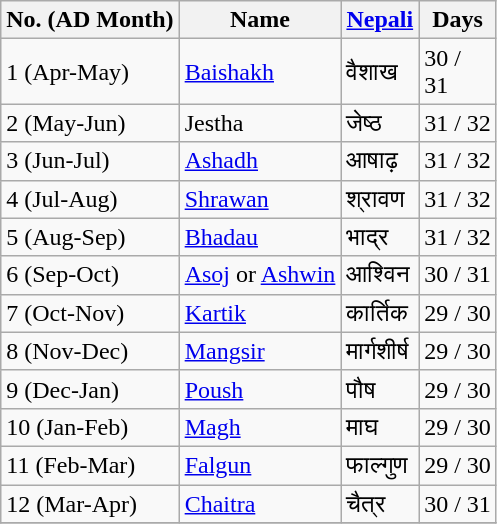<table class="wikitable">
<tr>
<th>No.  (AD Month)</th>
<th>Name</th>
<th><a href='#'>Nepali</a></th>
<th>Days</th>
</tr>
<tr>
<td>1   (Apr-May)</td>
<td><a href='#'>Baishakh</a></td>
<td>वैशाख</td>
<td>30 /<br>31</td>
</tr>
<tr>
<td>2   (May-Jun)</td>
<td>Jestha</td>
<td>जेष्ठ</td>
<td>31 / 32</td>
</tr>
<tr hot _iop>
<td>3   (Jun-Jul)</td>
<td><a href='#'>Ashadh</a></td>
<td>आषाढ़</td>
<td>31 / 32</td>
</tr>
<tr>
<td>4   (Jul-Aug)</td>
<td><a href='#'>Shrawan</a></td>
<td>श्रावण</td>
<td>31 / 32</td>
</tr>
<tr>
<td>5   (Aug-Sep)</td>
<td><a href='#'>Bhadau</a></td>
<td>भाद्र</td>
<td>31 / 32</td>
</tr>
<tr>
<td>6   (Sep-Oct)</td>
<td><a href='#'>Asoj</a> or <a href='#'>Ashwin</a></td>
<td>आश्विन</td>
<td>30 / 31</td>
</tr>
<tr>
<td>7   (Oct-Nov)</td>
<td><a href='#'>Kartik</a></td>
<td>कार्तिक</td>
<td>29 / 30</td>
</tr>
<tr>
<td>8   (Nov-Dec)</td>
<td><a href='#'>Mangsir</a></td>
<td>मार्गशीर्ष</td>
<td>29 / 30</td>
</tr>
<tr>
<td>9   (Dec-Jan)</td>
<td><a href='#'>Poush</a></td>
<td>पौष</td>
<td>29 / 30</td>
</tr>
<tr>
<td>10 (Jan-Feb)</td>
<td><a href='#'>Magh</a></td>
<td>माघ</td>
<td>29 / 30</td>
</tr>
<tr>
<td>11 (Feb-Mar)</td>
<td><a href='#'>Falgun</a></td>
<td>फाल्गुण</td>
<td>29 / 30</td>
</tr>
<tr>
<td>12 (Mar-Apr)</td>
<td><a href='#'>Chaitra</a></td>
<td>चैत्र</td>
<td>30 / 31</td>
</tr>
<tr>
</tr>
</table>
